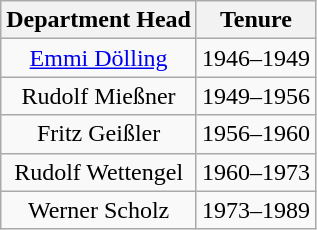<table class="wikitable" style="text-align: center;">
<tr>
<th>Department Head</th>
<th>Tenure</th>
</tr>
<tr>
<td><a href='#'>Emmi Dölling</a></td>
<td>1946–1949</td>
</tr>
<tr>
<td>Rudolf Mießner</td>
<td>1949–1956</td>
</tr>
<tr>
<td>Fritz Geißler</td>
<td>1956–1960</td>
</tr>
<tr>
<td>Rudolf Wettengel</td>
<td>1960–1973</td>
</tr>
<tr>
<td>Werner Scholz</td>
<td>1973–1989</td>
</tr>
</table>
